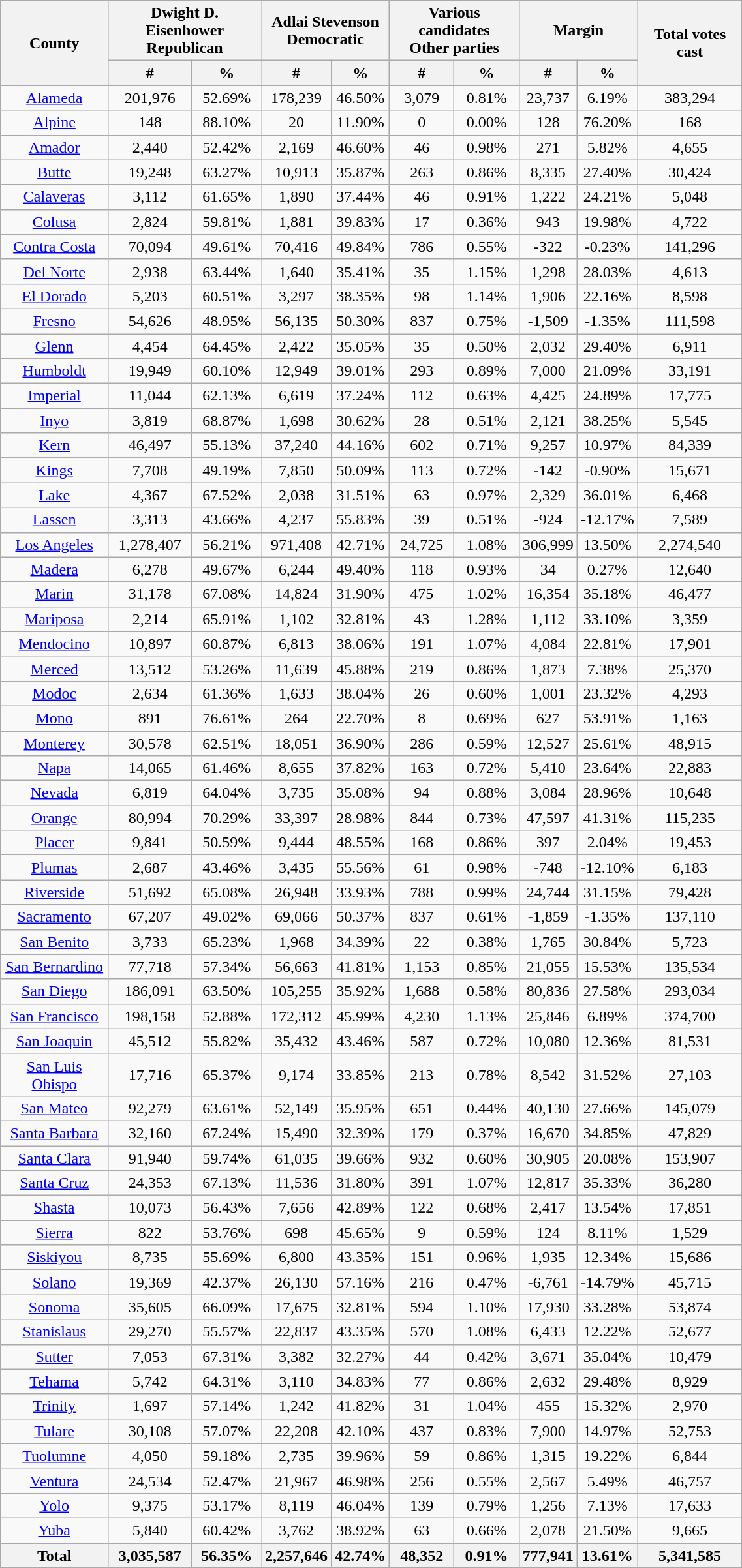<table width="60%"  class="wikitable sortable" style="text-align:center">
<tr>
<th style="text-align:center;" rowspan="2">County</th>
<th style="text-align:center;" colspan="2">Dwight D. Eisenhower<br>Republican</th>
<th style="text-align:center;" colspan="2">Adlai Stevenson<br>Democratic</th>
<th style="text-align:center;" colspan="2">Various candidates<br>Other parties</th>
<th style="text-align:center;" colspan="2">Margin</th>
<th style="text-align:center;" rowspan="2">Total votes cast</th>
</tr>
<tr>
<th style="text-align:center;" data-sort-type="number">#</th>
<th style="text-align:center;" data-sort-type="number">%</th>
<th style="text-align:center;" data-sort-type="number">#</th>
<th style="text-align:center;" data-sort-type="number">%</th>
<th style="text-align:center;" data-sort-type="number">#</th>
<th style="text-align:center;" data-sort-type="number">%</th>
<th style="text-align:center;" data-sort-type="number">#</th>
<th style="text-align:center;" data-sort-type="number">%</th>
</tr>
<tr style="text-align:center;">
<td><a href='#'>Alameda</a></td>
<td>201,976</td>
<td>52.69%</td>
<td>178,239</td>
<td>46.50%</td>
<td>3,079</td>
<td>0.81%</td>
<td>23,737</td>
<td>6.19%</td>
<td>383,294</td>
</tr>
<tr style="text-align:center;">
<td><a href='#'>Alpine</a></td>
<td>148</td>
<td>88.10%</td>
<td>20</td>
<td>11.90%</td>
<td>0</td>
<td>0.00%</td>
<td>128</td>
<td>76.20%</td>
<td>168</td>
</tr>
<tr style="text-align:center;">
<td><a href='#'>Amador</a></td>
<td>2,440</td>
<td>52.42%</td>
<td>2,169</td>
<td>46.60%</td>
<td>46</td>
<td>0.98%</td>
<td>271</td>
<td>5.82%</td>
<td>4,655</td>
</tr>
<tr style="text-align:center;">
<td><a href='#'>Butte</a></td>
<td>19,248</td>
<td>63.27%</td>
<td>10,913</td>
<td>35.87%</td>
<td>263</td>
<td>0.86%</td>
<td>8,335</td>
<td>27.40%</td>
<td>30,424</td>
</tr>
<tr style="text-align:center;">
<td><a href='#'>Calaveras</a></td>
<td>3,112</td>
<td>61.65%</td>
<td>1,890</td>
<td>37.44%</td>
<td>46</td>
<td>0.91%</td>
<td>1,222</td>
<td>24.21%</td>
<td>5,048</td>
</tr>
<tr style="text-align:center;">
<td><a href='#'>Colusa</a></td>
<td>2,824</td>
<td>59.81%</td>
<td>1,881</td>
<td>39.83%</td>
<td>17</td>
<td>0.36%</td>
<td>943</td>
<td>19.98%</td>
<td>4,722</td>
</tr>
<tr style="text-align:center;">
<td><a href='#'>Contra Costa</a></td>
<td>70,094</td>
<td>49.61%</td>
<td>70,416</td>
<td>49.84%</td>
<td>786</td>
<td>0.55%</td>
<td>-322</td>
<td>-0.23%</td>
<td>141,296</td>
</tr>
<tr style="text-align:center;">
<td><a href='#'>Del Norte</a></td>
<td>2,938</td>
<td>63.44%</td>
<td>1,640</td>
<td>35.41%</td>
<td>35</td>
<td>1.15%</td>
<td>1,298</td>
<td>28.03%</td>
<td>4,613</td>
</tr>
<tr style="text-align:center;">
<td><a href='#'>El Dorado</a></td>
<td>5,203</td>
<td>60.51%</td>
<td>3,297</td>
<td>38.35%</td>
<td>98</td>
<td>1.14%</td>
<td>1,906</td>
<td>22.16%</td>
<td>8,598</td>
</tr>
<tr style="text-align:center;">
<td><a href='#'>Fresno</a></td>
<td>54,626</td>
<td>48.95%</td>
<td>56,135</td>
<td>50.30%</td>
<td>837</td>
<td>0.75%</td>
<td>-1,509</td>
<td>-1.35%</td>
<td>111,598</td>
</tr>
<tr style="text-align:center;">
<td><a href='#'>Glenn</a></td>
<td>4,454</td>
<td>64.45%</td>
<td>2,422</td>
<td>35.05%</td>
<td>35</td>
<td>0.50%</td>
<td>2,032</td>
<td>29.40%</td>
<td>6,911</td>
</tr>
<tr style="text-align:center;">
<td><a href='#'>Humboldt</a></td>
<td>19,949</td>
<td>60.10%</td>
<td>12,949</td>
<td>39.01%</td>
<td>293</td>
<td>0.89%</td>
<td>7,000</td>
<td>21.09%</td>
<td>33,191</td>
</tr>
<tr style="text-align:center;">
<td><a href='#'>Imperial</a></td>
<td>11,044</td>
<td>62.13%</td>
<td>6,619</td>
<td>37.24%</td>
<td>112</td>
<td>0.63%</td>
<td>4,425</td>
<td>24.89%</td>
<td>17,775</td>
</tr>
<tr style="text-align:center;">
<td><a href='#'>Inyo</a></td>
<td>3,819</td>
<td>68.87%</td>
<td>1,698</td>
<td>30.62%</td>
<td>28</td>
<td>0.51%</td>
<td>2,121</td>
<td>38.25%</td>
<td>5,545</td>
</tr>
<tr style="text-align:center;">
<td><a href='#'>Kern</a></td>
<td>46,497</td>
<td>55.13%</td>
<td>37,240</td>
<td>44.16%</td>
<td>602</td>
<td>0.71%</td>
<td>9,257</td>
<td>10.97%</td>
<td>84,339</td>
</tr>
<tr style="text-align:center;">
<td><a href='#'>Kings</a></td>
<td>7,708</td>
<td>49.19%</td>
<td>7,850</td>
<td>50.09%</td>
<td>113</td>
<td>0.72%</td>
<td>-142</td>
<td>-0.90%</td>
<td>15,671</td>
</tr>
<tr style="text-align:center;">
<td><a href='#'>Lake</a></td>
<td>4,367</td>
<td>67.52%</td>
<td>2,038</td>
<td>31.51%</td>
<td>63</td>
<td>0.97%</td>
<td>2,329</td>
<td>36.01%</td>
<td>6,468</td>
</tr>
<tr style="text-align:center;">
<td><a href='#'>Lassen</a></td>
<td>3,313</td>
<td>43.66%</td>
<td>4,237</td>
<td>55.83%</td>
<td>39</td>
<td>0.51%</td>
<td>-924</td>
<td>-12.17%</td>
<td>7,589</td>
</tr>
<tr style="text-align:center;">
<td><a href='#'>Los Angeles</a></td>
<td>1,278,407</td>
<td>56.21%</td>
<td>971,408</td>
<td>42.71%</td>
<td>24,725</td>
<td>1.08%</td>
<td>306,999</td>
<td>13.50%</td>
<td>2,274,540</td>
</tr>
<tr style="text-align:center;">
<td><a href='#'>Madera</a></td>
<td>6,278</td>
<td>49.67%</td>
<td>6,244</td>
<td>49.40%</td>
<td>118</td>
<td>0.93%</td>
<td>34</td>
<td>0.27%</td>
<td>12,640</td>
</tr>
<tr style="text-align:center;">
<td><a href='#'>Marin</a></td>
<td>31,178</td>
<td>67.08%</td>
<td>14,824</td>
<td>31.90%</td>
<td>475</td>
<td>1.02%</td>
<td>16,354</td>
<td>35.18%</td>
<td>46,477</td>
</tr>
<tr style="text-align:center;">
<td><a href='#'>Mariposa</a></td>
<td>2,214</td>
<td>65.91%</td>
<td>1,102</td>
<td>32.81%</td>
<td>43</td>
<td>1.28%</td>
<td>1,112</td>
<td>33.10%</td>
<td>3,359</td>
</tr>
<tr style="text-align:center;">
<td><a href='#'>Mendocino</a></td>
<td>10,897</td>
<td>60.87%</td>
<td>6,813</td>
<td>38.06%</td>
<td>191</td>
<td>1.07%</td>
<td>4,084</td>
<td>22.81%</td>
<td>17,901</td>
</tr>
<tr style="text-align:center;">
<td><a href='#'>Merced</a></td>
<td>13,512</td>
<td>53.26%</td>
<td>11,639</td>
<td>45.88%</td>
<td>219</td>
<td>0.86%</td>
<td>1,873</td>
<td>7.38%</td>
<td>25,370</td>
</tr>
<tr style="text-align:center;">
<td><a href='#'>Modoc</a></td>
<td>2,634</td>
<td>61.36%</td>
<td>1,633</td>
<td>38.04%</td>
<td>26</td>
<td>0.60%</td>
<td>1,001</td>
<td>23.32%</td>
<td>4,293</td>
</tr>
<tr style="text-align:center;">
<td><a href='#'>Mono</a></td>
<td>891</td>
<td>76.61%</td>
<td>264</td>
<td>22.70%</td>
<td>8</td>
<td>0.69%</td>
<td>627</td>
<td>53.91%</td>
<td>1,163</td>
</tr>
<tr style="text-align:center;">
<td><a href='#'>Monterey</a></td>
<td>30,578</td>
<td>62.51%</td>
<td>18,051</td>
<td>36.90%</td>
<td>286</td>
<td>0.59%</td>
<td>12,527</td>
<td>25.61%</td>
<td>48,915</td>
</tr>
<tr style="text-align:center;">
<td><a href='#'>Napa</a></td>
<td>14,065</td>
<td>61.46%</td>
<td>8,655</td>
<td>37.82%</td>
<td>163</td>
<td>0.72%</td>
<td>5,410</td>
<td>23.64%</td>
<td>22,883</td>
</tr>
<tr style="text-align:center;">
<td><a href='#'>Nevada</a></td>
<td>6,819</td>
<td>64.04%</td>
<td>3,735</td>
<td>35.08%</td>
<td>94</td>
<td>0.88%</td>
<td>3,084</td>
<td>28.96%</td>
<td>10,648</td>
</tr>
<tr style="text-align:center;">
<td><a href='#'>Orange</a></td>
<td>80,994</td>
<td>70.29%</td>
<td>33,397</td>
<td>28.98%</td>
<td>844</td>
<td>0.73%</td>
<td>47,597</td>
<td>41.31%</td>
<td>115,235</td>
</tr>
<tr style="text-align:center;">
<td><a href='#'>Placer</a></td>
<td>9,841</td>
<td>50.59%</td>
<td>9,444</td>
<td>48.55%</td>
<td>168</td>
<td>0.86%</td>
<td>397</td>
<td>2.04%</td>
<td>19,453</td>
</tr>
<tr style="text-align:center;">
<td><a href='#'>Plumas</a></td>
<td>2,687</td>
<td>43.46%</td>
<td>3,435</td>
<td>55.56%</td>
<td>61</td>
<td>0.98%</td>
<td>-748</td>
<td>-12.10%</td>
<td>6,183</td>
</tr>
<tr style="text-align:center;">
<td><a href='#'>Riverside</a></td>
<td>51,692</td>
<td>65.08%</td>
<td>26,948</td>
<td>33.93%</td>
<td>788</td>
<td>0.99%</td>
<td>24,744</td>
<td>31.15%</td>
<td>79,428</td>
</tr>
<tr style="text-align:center;">
<td><a href='#'>Sacramento</a></td>
<td>67,207</td>
<td>49.02%</td>
<td>69,066</td>
<td>50.37%</td>
<td>837</td>
<td>0.61%</td>
<td>-1,859</td>
<td>-1.35%</td>
<td>137,110</td>
</tr>
<tr style="text-align:center;">
<td><a href='#'>San Benito</a></td>
<td>3,733</td>
<td>65.23%</td>
<td>1,968</td>
<td>34.39%</td>
<td>22</td>
<td>0.38%</td>
<td>1,765</td>
<td>30.84%</td>
<td>5,723</td>
</tr>
<tr style="text-align:center;">
<td><a href='#'>San Bernardino</a></td>
<td>77,718</td>
<td>57.34%</td>
<td>56,663</td>
<td>41.81%</td>
<td>1,153</td>
<td>0.85%</td>
<td>21,055</td>
<td>15.53%</td>
<td>135,534</td>
</tr>
<tr style="text-align:center;">
<td><a href='#'>San Diego</a></td>
<td>186,091</td>
<td>63.50%</td>
<td>105,255</td>
<td>35.92%</td>
<td>1,688</td>
<td>0.58%</td>
<td>80,836</td>
<td>27.58%</td>
<td>293,034</td>
</tr>
<tr style="text-align:center;">
<td><a href='#'>San Francisco</a></td>
<td>198,158</td>
<td>52.88%</td>
<td>172,312</td>
<td>45.99%</td>
<td>4,230</td>
<td>1.13%</td>
<td>25,846</td>
<td>6.89%</td>
<td>374,700</td>
</tr>
<tr style="text-align:center;">
<td><a href='#'>San Joaquin</a></td>
<td>45,512</td>
<td>55.82%</td>
<td>35,432</td>
<td>43.46%</td>
<td>587</td>
<td>0.72%</td>
<td>10,080</td>
<td>12.36%</td>
<td>81,531</td>
</tr>
<tr style="text-align:center;">
<td><a href='#'>San Luis Obispo</a></td>
<td>17,716</td>
<td>65.37%</td>
<td>9,174</td>
<td>33.85%</td>
<td>213</td>
<td>0.78%</td>
<td>8,542</td>
<td>31.52%</td>
<td>27,103</td>
</tr>
<tr style="text-align:center;">
<td><a href='#'>San Mateo</a></td>
<td>92,279</td>
<td>63.61%</td>
<td>52,149</td>
<td>35.95%</td>
<td>651</td>
<td>0.44%</td>
<td>40,130</td>
<td>27.66%</td>
<td>145,079</td>
</tr>
<tr style="text-align:center;">
<td><a href='#'>Santa Barbara</a></td>
<td>32,160</td>
<td>67.24%</td>
<td>15,490</td>
<td>32.39%</td>
<td>179</td>
<td>0.37%</td>
<td>16,670</td>
<td>34.85%</td>
<td>47,829</td>
</tr>
<tr style="text-align:center;">
<td><a href='#'>Santa Clara</a></td>
<td>91,940</td>
<td>59.74%</td>
<td>61,035</td>
<td>39.66%</td>
<td>932</td>
<td>0.60%</td>
<td>30,905</td>
<td>20.08%</td>
<td>153,907</td>
</tr>
<tr style="text-align:center;">
<td><a href='#'>Santa Cruz</a></td>
<td>24,353</td>
<td>67.13%</td>
<td>11,536</td>
<td>31.80%</td>
<td>391</td>
<td>1.07%</td>
<td>12,817</td>
<td>35.33%</td>
<td>36,280</td>
</tr>
<tr style="text-align:center;">
<td><a href='#'>Shasta</a></td>
<td>10,073</td>
<td>56.43%</td>
<td>7,656</td>
<td>42.89%</td>
<td>122</td>
<td>0.68%</td>
<td>2,417</td>
<td>13.54%</td>
<td>17,851</td>
</tr>
<tr style="text-align:center;">
<td><a href='#'>Sierra</a></td>
<td>822</td>
<td>53.76%</td>
<td>698</td>
<td>45.65%</td>
<td>9</td>
<td>0.59%</td>
<td>124</td>
<td>8.11%</td>
<td>1,529</td>
</tr>
<tr style="text-align:center;">
<td><a href='#'>Siskiyou</a></td>
<td>8,735</td>
<td>55.69%</td>
<td>6,800</td>
<td>43.35%</td>
<td>151</td>
<td>0.96%</td>
<td>1,935</td>
<td>12.34%</td>
<td>15,686</td>
</tr>
<tr style="text-align:center;">
<td><a href='#'>Solano</a></td>
<td>19,369</td>
<td>42.37%</td>
<td>26,130</td>
<td>57.16%</td>
<td>216</td>
<td>0.47%</td>
<td>-6,761</td>
<td>-14.79%</td>
<td>45,715</td>
</tr>
<tr style="text-align:center;">
<td><a href='#'>Sonoma</a></td>
<td>35,605</td>
<td>66.09%</td>
<td>17,675</td>
<td>32.81%</td>
<td>594</td>
<td>1.10%</td>
<td>17,930</td>
<td>33.28%</td>
<td>53,874</td>
</tr>
<tr style="text-align:center;">
<td><a href='#'>Stanislaus</a></td>
<td>29,270</td>
<td>55.57%</td>
<td>22,837</td>
<td>43.35%</td>
<td>570</td>
<td>1.08%</td>
<td>6,433</td>
<td>12.22%</td>
<td>52,677</td>
</tr>
<tr style="text-align:center;">
<td><a href='#'>Sutter</a></td>
<td>7,053</td>
<td>67.31%</td>
<td>3,382</td>
<td>32.27%</td>
<td>44</td>
<td>0.42%</td>
<td>3,671</td>
<td>35.04%</td>
<td>10,479</td>
</tr>
<tr style="text-align:center;">
<td><a href='#'>Tehama</a></td>
<td>5,742</td>
<td>64.31%</td>
<td>3,110</td>
<td>34.83%</td>
<td>77</td>
<td>0.86%</td>
<td>2,632</td>
<td>29.48%</td>
<td>8,929</td>
</tr>
<tr style="text-align:center;">
<td><a href='#'>Trinity</a></td>
<td>1,697</td>
<td>57.14%</td>
<td>1,242</td>
<td>41.82%</td>
<td>31</td>
<td>1.04%</td>
<td>455</td>
<td>15.32%</td>
<td>2,970</td>
</tr>
<tr style="text-align:center;">
<td><a href='#'>Tulare</a></td>
<td>30,108</td>
<td>57.07%</td>
<td>22,208</td>
<td>42.10%</td>
<td>437</td>
<td>0.83%</td>
<td>7,900</td>
<td>14.97%</td>
<td>52,753</td>
</tr>
<tr style="text-align:center;">
<td><a href='#'>Tuolumne</a></td>
<td>4,050</td>
<td>59.18%</td>
<td>2,735</td>
<td>39.96%</td>
<td>59</td>
<td>0.86%</td>
<td>1,315</td>
<td>19.22%</td>
<td>6,844</td>
</tr>
<tr style="text-align:center;">
<td><a href='#'>Ventura</a></td>
<td>24,534</td>
<td>52.47%</td>
<td>21,967</td>
<td>46.98%</td>
<td>256</td>
<td>0.55%</td>
<td>2,567</td>
<td>5.49%</td>
<td>46,757</td>
</tr>
<tr style="text-align:center;">
<td><a href='#'>Yolo</a></td>
<td>9,375</td>
<td>53.17%</td>
<td>8,119</td>
<td>46.04%</td>
<td>139</td>
<td>0.79%</td>
<td>1,256</td>
<td>7.13%</td>
<td>17,633</td>
</tr>
<tr style="text-align:center;">
<td><a href='#'>Yuba</a></td>
<td>5,840</td>
<td>60.42%</td>
<td>3,762</td>
<td>38.92%</td>
<td>63</td>
<td>0.66%</td>
<td>2,078</td>
<td>21.50%</td>
<td>9,665</td>
</tr>
<tr>
<th>Total</th>
<th>3,035,587</th>
<th>56.35%</th>
<th>2,257,646</th>
<th>42.74%</th>
<th>48,352</th>
<th>0.91%</th>
<th>777,941</th>
<th>13.61%</th>
<th>5,341,585</th>
</tr>
</table>
